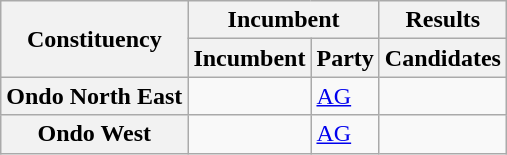<table class="wikitable sortable">
<tr>
<th rowspan="2">Constituency</th>
<th colspan="2">Incumbent</th>
<th>Results</th>
</tr>
<tr valign="bottom">
<th>Incumbent</th>
<th>Party</th>
<th>Candidates</th>
</tr>
<tr>
<th>Ondo North East</th>
<td></td>
<td><a href='#'>AG</a></td>
<td nowrap=""></td>
</tr>
<tr>
<th>Ondo West</th>
<td></td>
<td><a href='#'>AG</a></td>
<td nowrap=""></td>
</tr>
</table>
